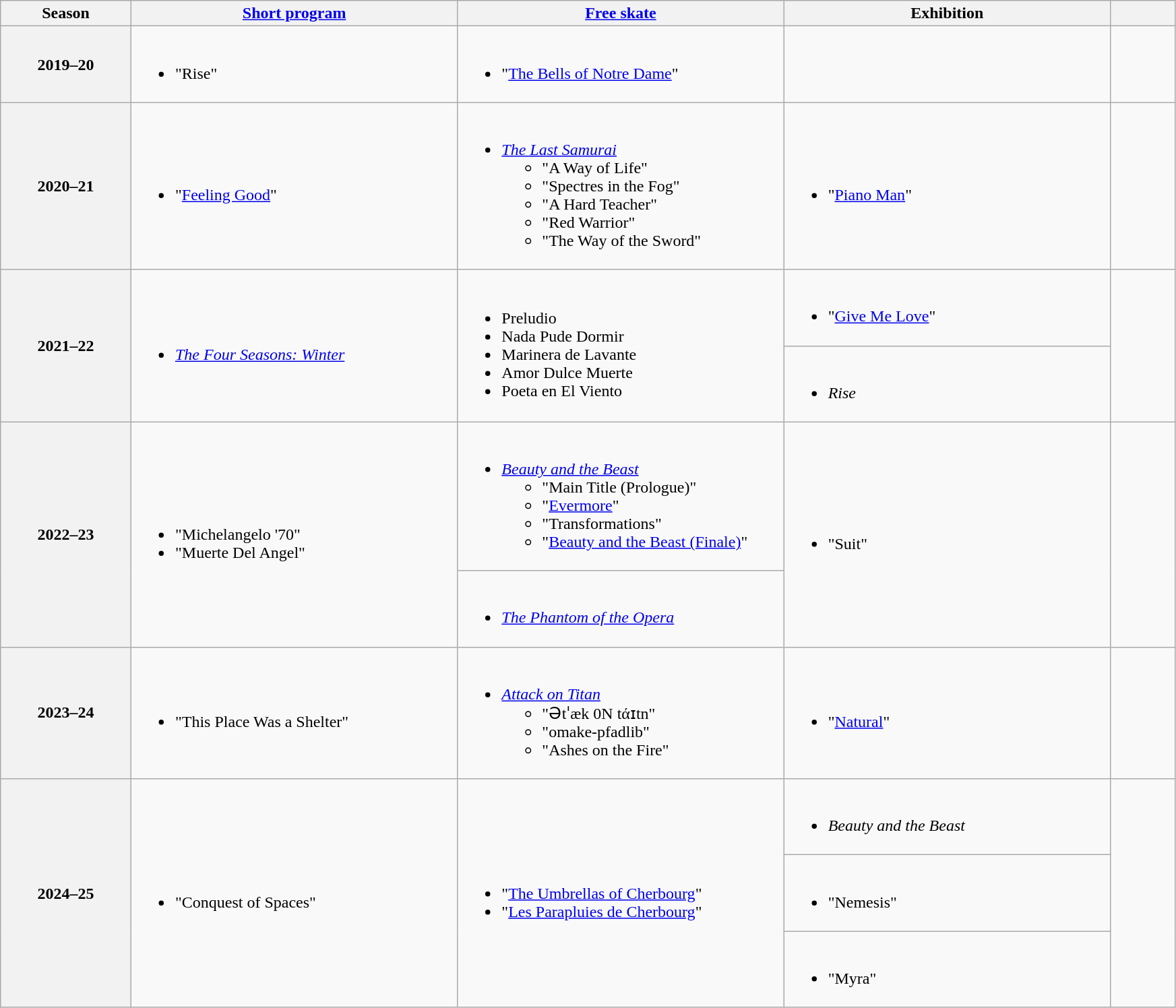<table class="wikitable unsortable" style="text-align:left">
<tr>
<th scope="col" style="text-align:center; width:10%">Season</th>
<th scope="col" style="text-align:center; width:25%"><a href='#'>Short program</a></th>
<th scope="col" style="text-align:center; width:25%"><a href='#'>Free skate</a></th>
<th scope="col" style="text-align:center; width:25%">Exhibition</th>
<th scope="col" style="text-align:center; width:5%"></th>
</tr>
<tr>
<th scope="row">2019–20</th>
<td><br><ul><li>"Rise"<br></li></ul></td>
<td><br><ul><li>"<a href='#'>The Bells of Notre Dame</a>"<br></li></ul></td>
<td></td>
<td></td>
</tr>
<tr>
<th scope="row">2020–21</th>
<td><br><ul><li>"<a href='#'>Feeling Good</a>"<br></li></ul></td>
<td><br><ul><li><em><a href='#'>The Last Samurai</a></em><ul><li>"A Way of Life"</li><li>"Spectres in the Fog"</li><li>"A Hard Teacher"</li><li>"Red Warrior"</li><li>"The Way of the Sword"<br></li></ul></li></ul></td>
<td><br><ul><li>"<a href='#'>Piano Man</a>"<br></li></ul></td>
<td></td>
</tr>
<tr>
<th rowspan="2" scope="row">2021–22</th>
<td rowspan="2"><br><ul><li><em><a href='#'>The Four Seasons: Winter</a></em><br></li></ul></td>
<td rowspan="2"><br><ul><li>Preludio</li><li>Nada Pude Dormir</li><li>Marinera de Lavante</li><li>Amor Dulce Muerte</li><li>Poeta en El Viento<br></li></ul></td>
<td><br><ul><li>"<a href='#'>Give Me Love</a>"<br></li></ul></td>
<td rowspan="2"></td>
</tr>
<tr>
<td><br><ul><li><em>Rise</em></li></ul></td>
</tr>
<tr>
<th rowspan="2" scope="row">2022–23</th>
<td rowspan="2"><br><ul><li>"Michelangelo '70"</li><li>"Muerte Del Angel"<br></li></ul></td>
<td><br><ul><li><em><a href='#'>Beauty and the Beast</a></em><ul><li>"Main Title (Prologue)"<br></li><li>"<a href='#'>Evermore</a>"<br></li><li>"Transformations"</li><li>"<a href='#'>Beauty and the Beast (Finale)</a>"<br></li></ul></li></ul></td>
<td rowspan="2"><br><ul><li>"Suit"<br></li></ul></td>
<td rowspan="2"></td>
</tr>
<tr>
<td><br><ul><li><em><a href='#'>The Phantom of the Opera</a></em><br></li></ul></td>
</tr>
<tr>
<th scope="row">2023–24</th>
<td><br><ul><li>"This Place Was a Shelter"<br></li></ul></td>
<td><br><ul><li><em><a href='#'>Attack on Titan</a></em><ul><li>"Ətˈæk 0N tάɪtn"</li><li>"omake-pfadlib"<br></li><li>"Ashes on the Fire"<br> </li></ul></li></ul></td>
<td><br><ul><li>"<a href='#'>Natural</a>"<br></li></ul></td>
<td></td>
</tr>
<tr>
<th rowspan="3" scope="row">2024–25</th>
<td rowspan="3"><br><ul><li>"Conquest of Spaces"<br></li></ul></td>
<td rowspan="3"><br><ul><li>"<a href='#'>The Umbrellas of Cherbourg</a>"<br></li><li>"<a href='#'>Les Parapluies de Cherbourg</a>" <br> </li></ul></td>
<td><br><ul><li><em>Beauty and the Beast</em></li></ul></td>
<td rowspan="3"></td>
</tr>
<tr>
<td><br><ul><li>"Nemesis"<br></li></ul></td>
</tr>
<tr>
<td><br><ul><li>"Myra"<br></li></ul></td>
</tr>
</table>
